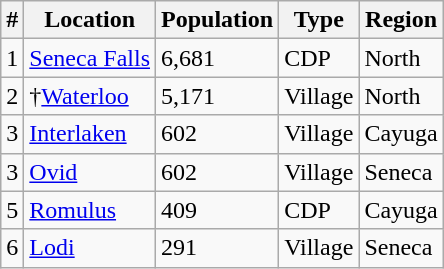<table class="wikitable sortable">
<tr>
<th>#</th>
<th>Location</th>
<th>Population</th>
<th>Type</th>
<th>Region</th>
</tr>
<tr>
<td>1</td>
<td><a href='#'>Seneca Falls</a></td>
<td>6,681</td>
<td>CDP</td>
<td>North</td>
</tr>
<tr>
<td>2</td>
<td>†<a href='#'>Waterloo</a></td>
<td>5,171</td>
<td>Village</td>
<td>North</td>
</tr>
<tr>
<td>3</td>
<td><a href='#'>Interlaken</a></td>
<td>602</td>
<td>Village</td>
<td>Cayuga</td>
</tr>
<tr>
<td>3</td>
<td><a href='#'>Ovid</a></td>
<td>602</td>
<td>Village</td>
<td>Seneca</td>
</tr>
<tr>
<td>5</td>
<td><a href='#'>Romulus</a></td>
<td>409</td>
<td>CDP</td>
<td>Cayuga</td>
</tr>
<tr>
<td>6</td>
<td><a href='#'>Lodi</a></td>
<td>291</td>
<td>Village</td>
<td>Seneca</td>
</tr>
</table>
